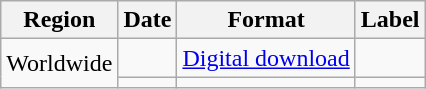<table class="wikitable sortable">
<tr>
<th>Region</th>
<th>Date</th>
<th>Format</th>
<th>Label</th>
</tr>
<tr>
<td rowspan="2">Worldwide</td>
<td></td>
<td><a href='#'>Digital download</a></td>
<td></td>
</tr>
<tr>
<td></td>
<td></td>
<td></td>
</tr>
</table>
